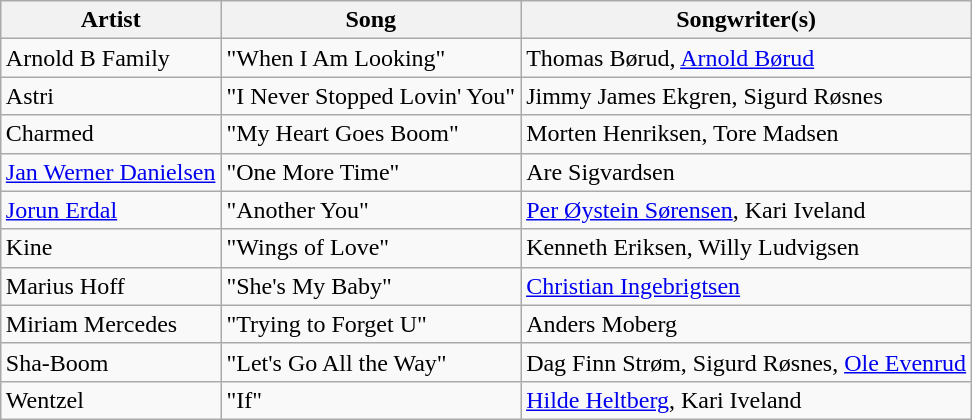<table class="sortable wikitable" style="margin: 1em auto 1em auto;">
<tr>
<th>Artist</th>
<th>Song</th>
<th>Songwriter(s)</th>
</tr>
<tr>
<td>Arnold B Family</td>
<td>"When I Am Looking"</td>
<td>Thomas Børud, <a href='#'>Arnold Børud</a></td>
</tr>
<tr>
<td>Astri</td>
<td>"I Never Stopped Lovin' You"</td>
<td>Jimmy James Ekgren, Sigurd Røsnes</td>
</tr>
<tr>
<td>Charmed</td>
<td>"My Heart Goes Boom"</td>
<td>Morten Henriksen, Tore Madsen</td>
</tr>
<tr>
<td><a href='#'>Jan Werner Danielsen</a></td>
<td>"One More Time"</td>
<td>Are Sigvardsen</td>
</tr>
<tr>
<td><a href='#'>Jorun Erdal</a></td>
<td>"Another You"</td>
<td><a href='#'>Per Øystein Sørensen</a>, Kari Iveland</td>
</tr>
<tr>
<td>Kine</td>
<td>"Wings of Love"</td>
<td>Kenneth Eriksen, Willy Ludvigsen</td>
</tr>
<tr>
<td>Marius Hoff</td>
<td>"She's My Baby"</td>
<td><a href='#'>Christian Ingebrigtsen</a></td>
</tr>
<tr>
<td>Miriam Mercedes</td>
<td>"Trying to Forget U"</td>
<td>Anders Moberg</td>
</tr>
<tr>
<td>Sha-Boom</td>
<td>"Let's Go All the Way"</td>
<td>Dag Finn Strøm, Sigurd Røsnes, <a href='#'>Ole Evenrud</a></td>
</tr>
<tr>
<td>Wentzel</td>
<td>"If"</td>
<td><a href='#'>Hilde Heltberg</a>, Kari Iveland</td>
</tr>
</table>
